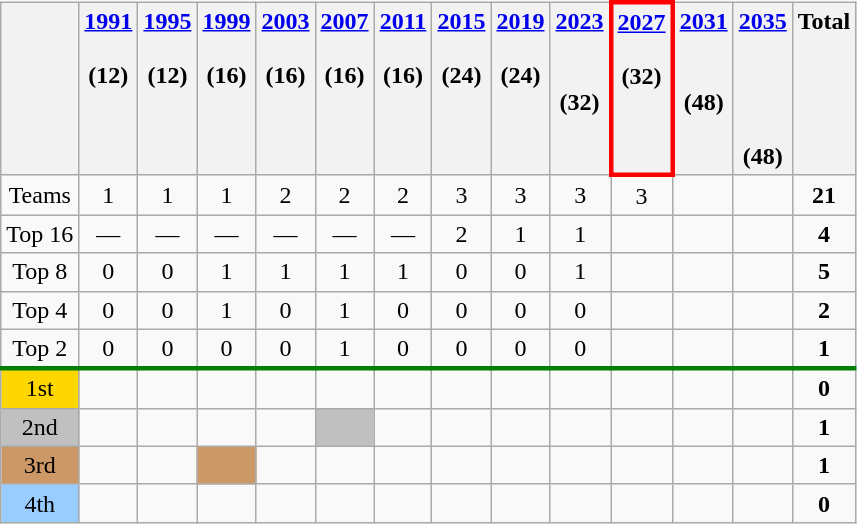<table class="wikitable" style="text-align: center">
<tr valign=top>
<th></th>
<th><a href='#'>1991</a><br> <br> (12)</th>
<th><a href='#'>1995</a><br> <br> (12)</th>
<th><a href='#'>1999</a><br> <br> (16)</th>
<th><a href='#'>2003</a><br> <br> (16)</th>
<th><a href='#'>2007</a><br> <br> (16)</th>
<th><a href='#'>2011</a><br> <br> (16)</th>
<th><a href='#'>2015</a><br> <br> (24)</th>
<th><a href='#'>2019</a><br> <br> (24)</th>
<th><a href='#'>2023</a><br> <br> <br> (32)</th>
<th style="border:3px solid red"><a href='#'>2027</a><br> <br>(32)</th>
<th><a href='#'>2031</a><br> <br> <br> (48)</th>
<th><a href='#'>2035</a><br> <br> <br> <br> <br> (48)</th>
<th>Total</th>
</tr>
<tr>
<td>Teams</td>
<td>1</td>
<td>1</td>
<td>1</td>
<td>2</td>
<td>2</td>
<td>2</td>
<td>3</td>
<td>3</td>
<td>3</td>
<td>3</td>
<td></td>
<td></td>
<td><strong>21</strong></td>
</tr>
<tr>
<td>Top 16</td>
<td>—</td>
<td>—</td>
<td>—</td>
<td>—</td>
<td>—</td>
<td>—</td>
<td>2</td>
<td>1</td>
<td>1</td>
<td></td>
<td></td>
<td></td>
<td><strong>4</strong></td>
</tr>
<tr>
<td>Top 8</td>
<td>0</td>
<td>0</td>
<td>1</td>
<td>1</td>
<td>1</td>
<td>1</td>
<td>0</td>
<td>0</td>
<td>1</td>
<td></td>
<td></td>
<td></td>
<td><strong>5</strong></td>
</tr>
<tr>
<td>Top 4</td>
<td>0</td>
<td>0</td>
<td>1</td>
<td>0</td>
<td>1</td>
<td>0</td>
<td>0</td>
<td>0</td>
<td>0</td>
<td></td>
<td></td>
<td></td>
<td><strong>2</strong></td>
</tr>
<tr>
<td>Top 2</td>
<td>0</td>
<td>0</td>
<td>0</td>
<td>0</td>
<td>1</td>
<td>0</td>
<td>0</td>
<td>0</td>
<td>0</td>
<td></td>
<td></td>
<td></td>
<td><strong>1</strong></td>
</tr>
<tr style="border-top:3px solid green;">
<td bgcolor=gold>1st</td>
<td></td>
<td></td>
<td></td>
<td></td>
<td></td>
<td></td>
<td></td>
<td></td>
<td></td>
<td></td>
<td></td>
<td></td>
<td><strong>0</strong></td>
</tr>
<tr>
<td bgcolor=silver>2nd</td>
<td></td>
<td></td>
<td></td>
<td></td>
<td bgcolor=silver></td>
<td></td>
<td></td>
<td></td>
<td></td>
<td></td>
<td></td>
<td></td>
<td><strong>1</strong></td>
</tr>
<tr>
<td bgcolor=#cc9966>3rd</td>
<td></td>
<td></td>
<td bgcolor=#cc9966></td>
<td></td>
<td></td>
<td></td>
<td></td>
<td></td>
<td></td>
<td></td>
<td></td>
<td></td>
<td><strong>1</strong></td>
</tr>
<tr>
<td bgcolor=#9acdff>4th</td>
<td></td>
<td></td>
<td></td>
<td></td>
<td></td>
<td></td>
<td></td>
<td></td>
<td></td>
<td></td>
<td></td>
<td></td>
<td><strong>0</strong></td>
</tr>
</table>
